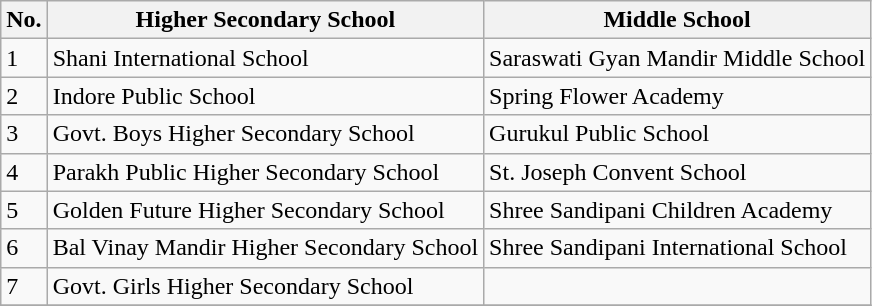<table class="wikitable">
<tr>
<th>No.</th>
<th>Higher Secondary School</th>
<th>Middle School</th>
</tr>
<tr>
<td>1</td>
<td>Shani International School</td>
<td>Saraswati Gyan Mandir Middle School</td>
</tr>
<tr>
<td>2</td>
<td>Indore Public School</td>
<td>Spring Flower Academy</td>
</tr>
<tr>
<td>3</td>
<td>Govt. Boys Higher Secondary School</td>
<td>Gurukul Public School</td>
</tr>
<tr>
<td>4</td>
<td>Parakh Public Higher Secondary School</td>
<td>St. Joseph Convent School</td>
</tr>
<tr>
<td>5</td>
<td>Golden Future Higher Secondary School</td>
<td>Shree Sandipani Children Academy</td>
</tr>
<tr>
<td>6</td>
<td>Bal Vinay Mandir Higher Secondary School</td>
<td>Shree Sandipani International School</td>
</tr>
<tr>
<td>7</td>
<td>Govt. Girls Higher Secondary School</td>
<td></td>
</tr>
<tr>
</tr>
</table>
